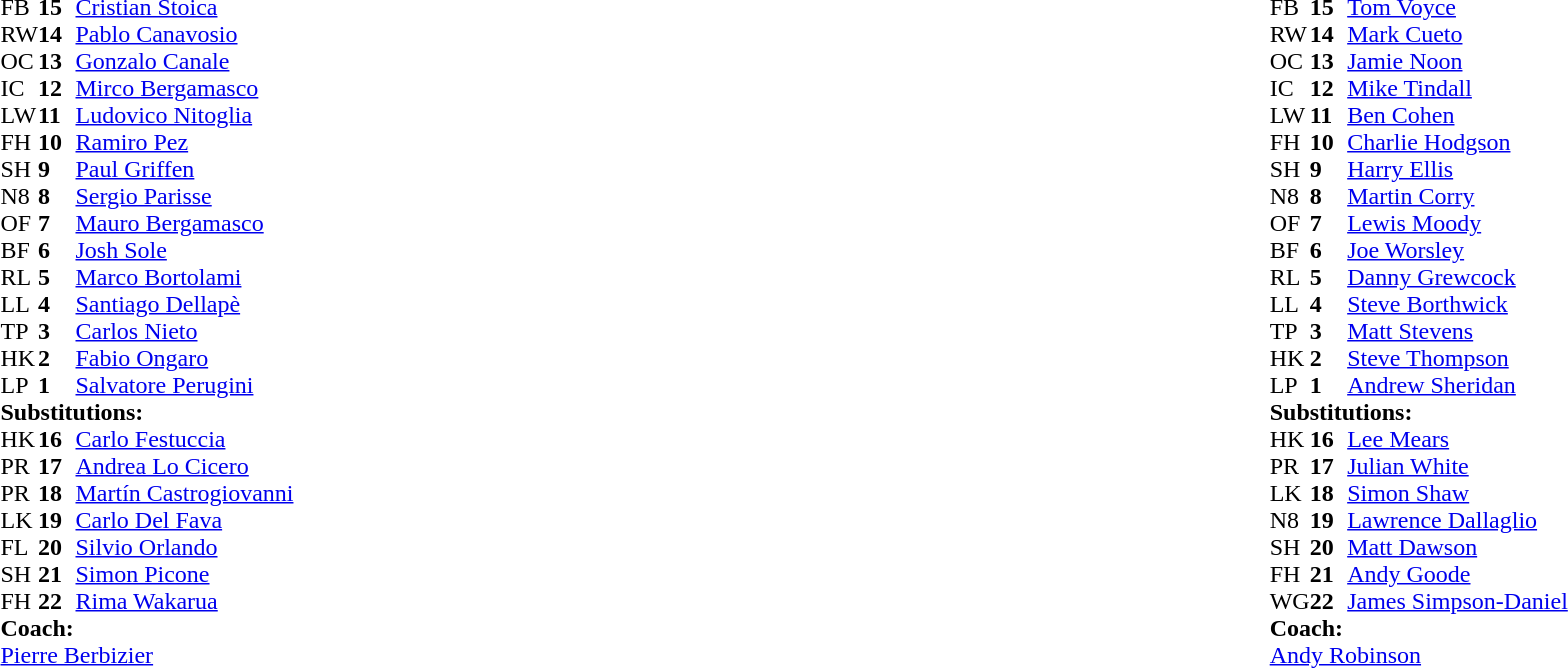<table width="100%">
<tr>
<td style="vertical-align:top" width="50%"><br><table cellspacing="0" cellpadding="0">
<tr>
<th width="25"></th>
<th width="25"></th>
</tr>
<tr>
<td>FB</td>
<td><strong>15</strong></td>
<td><a href='#'>Cristian Stoica</a></td>
</tr>
<tr>
<td>RW</td>
<td><strong>14</strong></td>
<td><a href='#'>Pablo Canavosio</a></td>
<td></td>
<td></td>
</tr>
<tr>
<td>OC</td>
<td><strong>13</strong></td>
<td><a href='#'>Gonzalo Canale</a></td>
</tr>
<tr>
<td>IC</td>
<td><strong>12</strong></td>
<td><a href='#'>Mirco Bergamasco</a></td>
</tr>
<tr>
<td>LW</td>
<td><strong>11</strong></td>
<td><a href='#'>Ludovico Nitoglia</a></td>
</tr>
<tr>
<td>FH</td>
<td><strong>10</strong></td>
<td><a href='#'>Ramiro Pez</a></td>
</tr>
<tr>
<td>SH</td>
<td><strong>9</strong></td>
<td><a href='#'>Paul Griffen</a></td>
</tr>
<tr>
<td>N8</td>
<td><strong>8</strong></td>
<td><a href='#'>Sergio Parisse</a></td>
</tr>
<tr>
<td>OF</td>
<td><strong>7</strong></td>
<td><a href='#'>Mauro Bergamasco</a></td>
</tr>
<tr>
<td>BF</td>
<td><strong>6</strong></td>
<td><a href='#'>Josh Sole</a></td>
<td></td>
<td></td>
</tr>
<tr>
<td>RL</td>
<td><strong>5</strong></td>
<td><a href='#'>Marco Bortolami</a></td>
</tr>
<tr>
<td>LL</td>
<td><strong>4</strong></td>
<td><a href='#'>Santiago Dellapè</a></td>
<td></td>
<td></td>
</tr>
<tr>
<td>TP</td>
<td><strong>3</strong></td>
<td><a href='#'>Carlos Nieto</a></td>
<td></td>
<td></td>
</tr>
<tr>
<td>HK</td>
<td><strong>2</strong></td>
<td><a href='#'>Fabio Ongaro</a></td>
<td></td>
<td></td>
</tr>
<tr>
<td>LP</td>
<td><strong>1</strong></td>
<td><a href='#'>Salvatore Perugini</a></td>
<td></td>
<td></td>
</tr>
<tr>
<td colspan="4"><strong>Substitutions:</strong></td>
</tr>
<tr>
<td>HK</td>
<td><strong>16</strong></td>
<td><a href='#'>Carlo Festuccia</a></td>
<td></td>
<td></td>
</tr>
<tr>
<td>PR</td>
<td><strong>17</strong></td>
<td><a href='#'>Andrea Lo Cicero</a></td>
<td></td>
<td></td>
</tr>
<tr>
<td>PR</td>
<td><strong>18</strong></td>
<td><a href='#'>Martín Castrogiovanni</a></td>
<td></td>
<td></td>
</tr>
<tr>
<td>LK</td>
<td><strong>19</strong></td>
<td><a href='#'>Carlo Del Fava</a></td>
<td></td>
<td></td>
</tr>
<tr>
<td>FL</td>
<td><strong>20</strong></td>
<td><a href='#'>Silvio Orlando</a></td>
<td></td>
<td></td>
</tr>
<tr>
<td>SH</td>
<td><strong>21</strong></td>
<td><a href='#'>Simon Picone</a></td>
<td></td>
<td></td>
</tr>
<tr>
<td>FH</td>
<td><strong>22</strong></td>
<td><a href='#'>Rima Wakarua</a></td>
</tr>
<tr>
<td colspan="4"><strong>Coach:</strong></td>
</tr>
<tr>
<td colspan="4"><a href='#'>Pierre Berbizier</a></td>
</tr>
</table>
</td>
<td style="vertical-align:top"></td>
<td style="vertical-align:top" width="50%"><br><table cellspacing="0" cellpadding="0" align="center">
<tr>
<th width="25"></th>
<th width="25"></th>
</tr>
<tr>
<td>FB</td>
<td><strong>15</strong></td>
<td><a href='#'>Tom Voyce</a></td>
</tr>
<tr>
<td>RW</td>
<td><strong>14</strong></td>
<td><a href='#'>Mark Cueto</a></td>
</tr>
<tr>
<td>OC</td>
<td><strong>13</strong></td>
<td><a href='#'>Jamie Noon</a></td>
</tr>
<tr>
<td>IC</td>
<td><strong>12</strong></td>
<td><a href='#'>Mike Tindall</a></td>
<td></td>
<td></td>
</tr>
<tr>
<td>LW</td>
<td><strong>11</strong></td>
<td><a href='#'>Ben Cohen</a></td>
</tr>
<tr>
<td>FH</td>
<td><strong>10</strong></td>
<td><a href='#'>Charlie Hodgson</a></td>
</tr>
<tr>
<td>SH</td>
<td><strong>9</strong></td>
<td><a href='#'>Harry Ellis</a></td>
<td></td>
<td></td>
</tr>
<tr>
<td>N8</td>
<td><strong>8</strong></td>
<td><a href='#'>Martin Corry</a></td>
</tr>
<tr>
<td>OF</td>
<td><strong>7</strong></td>
<td><a href='#'>Lewis Moody</a></td>
</tr>
<tr>
<td>BF</td>
<td><strong>6</strong></td>
<td><a href='#'>Joe Worsley</a></td>
<td></td>
<td></td>
</tr>
<tr>
<td>RL</td>
<td><strong>5</strong></td>
<td><a href='#'>Danny Grewcock</a></td>
<td></td>
<td></td>
</tr>
<tr>
<td>LL</td>
<td><strong>4</strong></td>
<td><a href='#'>Steve Borthwick</a></td>
</tr>
<tr>
<td>TP</td>
<td><strong>3</strong></td>
<td><a href='#'>Matt Stevens</a></td>
</tr>
<tr>
<td>HK</td>
<td><strong>2</strong></td>
<td><a href='#'>Steve Thompson</a></td>
<td></td>
<td></td>
</tr>
<tr>
<td>LP</td>
<td><strong>1</strong></td>
<td><a href='#'>Andrew Sheridan</a></td>
<td></td>
<td></td>
</tr>
<tr>
<td colspan="4"><strong>Substitutions:</strong></td>
</tr>
<tr>
<td>HK</td>
<td><strong>16</strong></td>
<td><a href='#'>Lee Mears</a></td>
<td></td>
<td></td>
</tr>
<tr>
<td>PR</td>
<td><strong>17</strong></td>
<td><a href='#'>Julian White</a></td>
<td></td>
<td></td>
</tr>
<tr>
<td>LK</td>
<td><strong>18</strong></td>
<td><a href='#'>Simon Shaw</a></td>
<td></td>
<td></td>
</tr>
<tr>
<td>N8</td>
<td><strong>19</strong></td>
<td><a href='#'>Lawrence Dallaglio</a></td>
<td></td>
<td></td>
</tr>
<tr>
<td>SH</td>
<td><strong>20</strong></td>
<td><a href='#'>Matt Dawson</a></td>
<td></td>
<td></td>
</tr>
<tr>
<td>FH</td>
<td><strong>21</strong></td>
<td><a href='#'>Andy Goode</a></td>
</tr>
<tr>
<td>WG</td>
<td><strong>22</strong></td>
<td><a href='#'>James Simpson-Daniel</a></td>
<td></td>
<td></td>
</tr>
<tr>
<td colspan="4"><strong>Coach:</strong></td>
</tr>
<tr>
<td colspan="4"><a href='#'>Andy Robinson</a></td>
</tr>
</table>
</td>
</tr>
</table>
